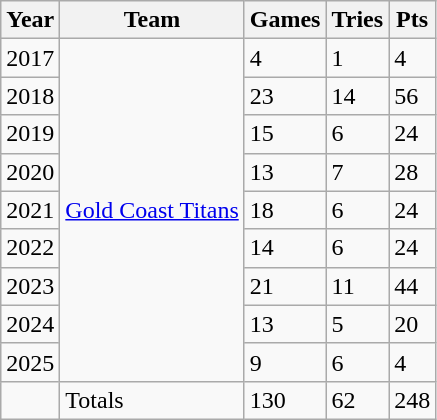<table class="wikitable">
<tr>
<th>Year</th>
<th>Team</th>
<th>Games</th>
<th>Tries</th>
<th>Pts</th>
</tr>
<tr>
<td>2017</td>
<td rowspan="9"> <a href='#'>Gold Coast Titans</a></td>
<td>4</td>
<td>1</td>
<td>4</td>
</tr>
<tr>
<td>2018</td>
<td>23</td>
<td>14</td>
<td>56</td>
</tr>
<tr>
<td>2019</td>
<td>15</td>
<td>6</td>
<td>24</td>
</tr>
<tr>
<td>2020</td>
<td>13</td>
<td>7</td>
<td>28</td>
</tr>
<tr>
<td>2021</td>
<td>18</td>
<td>6</td>
<td>24</td>
</tr>
<tr>
<td>2022</td>
<td>14</td>
<td>6</td>
<td>24</td>
</tr>
<tr>
<td>2023</td>
<td>21</td>
<td>11</td>
<td>44</td>
</tr>
<tr>
<td>2024</td>
<td>13</td>
<td>5</td>
<td>20</td>
</tr>
<tr>
<td>2025</td>
<td>9</td>
<td>6</td>
<td>4</td>
</tr>
<tr>
<td></td>
<td>Totals</td>
<td>130</td>
<td>62</td>
<td>248</td>
</tr>
</table>
